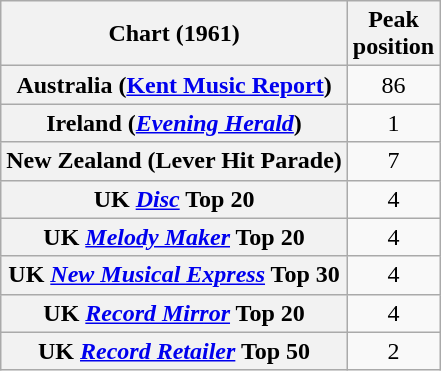<table class="wikitable sortable plainrowheaders" style="text-align:center">
<tr>
<th>Chart (1961)</th>
<th>Peak<br>position</th>
</tr>
<tr>
<th scope="row">Australia (<a href='#'>Kent Music Report</a>)</th>
<td>86</td>
</tr>
<tr>
<th scope="row">Ireland (<em><a href='#'>Evening Herald</a></em>)</th>
<td>1</td>
</tr>
<tr>
<th scope="row">New Zealand (Lever Hit Parade)</th>
<td>7</td>
</tr>
<tr>
<th scope="row">UK <em><a href='#'>Disc</a></em> Top 20</th>
<td>4</td>
</tr>
<tr>
<th scope="row">UK <em><a href='#'>Melody Maker</a></em> Top 20</th>
<td>4</td>
</tr>
<tr>
<th scope="row">UK <em><a href='#'>New Musical Express</a></em> Top 30</th>
<td>4</td>
</tr>
<tr>
<th scope="row">UK <em><a href='#'>Record Mirror</a></em> Top 20</th>
<td>4</td>
</tr>
<tr>
<th scope="row">UK <em><a href='#'>Record Retailer</a></em> Top 50</th>
<td>2</td>
</tr>
</table>
